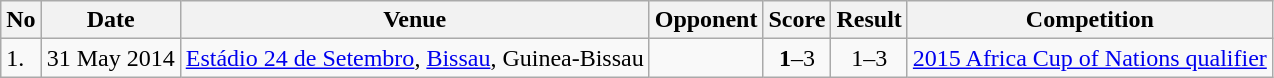<table class="wikitable" style="font-size:100%;">
<tr>
<th>No</th>
<th>Date</th>
<th>Venue</th>
<th>Opponent</th>
<th>Score</th>
<th>Result</th>
<th>Competition</th>
</tr>
<tr>
<td>1.</td>
<td>31 May 2014</td>
<td><a href='#'>Estádio 24 de Setembro</a>, <a href='#'>Bissau</a>, Guinea-Bissau</td>
<td></td>
<td align=center><strong>1</strong>–3</td>
<td align=center>1–3</td>
<td><a href='#'>2015 Africa Cup of Nations qualifier</a></td>
</tr>
</table>
